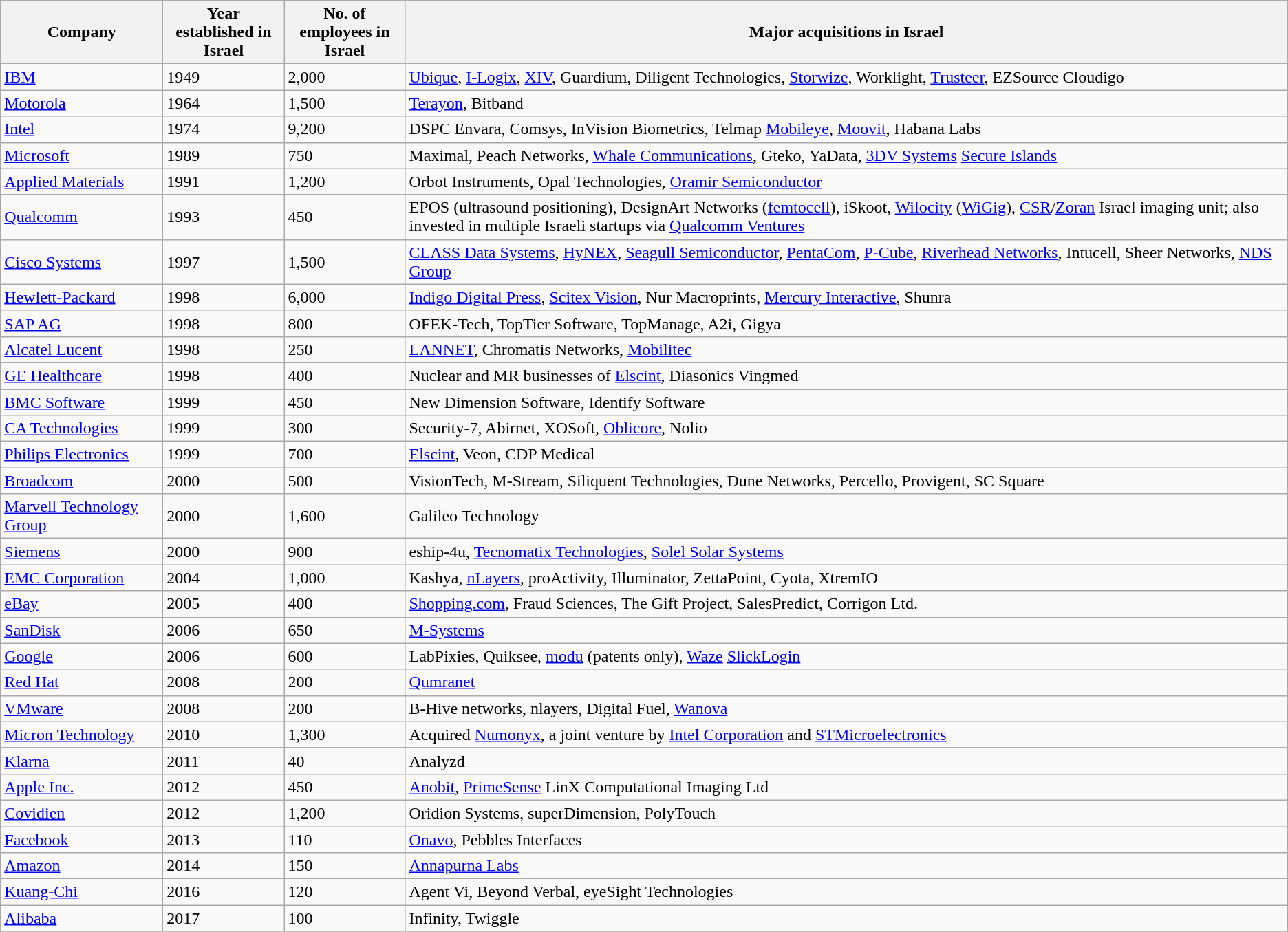<table class="wikitable sortable">
<tr>
<th width="150">Company</th>
<th width="110">Year established in Israel</th>
<th width="110">No. of employees in Israel</th>
<th>Major acquisitions in Israel</th>
</tr>
<tr>
<td><a href='#'>IBM</a></td>
<td>1949</td>
<td>2,000</td>
<td><a href='#'>Ubique</a>, <a href='#'>I-Logix</a>, <a href='#'>XIV</a>, Guardium,  Diligent Technologies, <a href='#'>Storwize</a>, Worklight, <a href='#'>Trusteer</a>, EZSource Cloudigo</td>
</tr>
<tr>
<td><a href='#'>Motorola</a></td>
<td>1964</td>
<td>1,500</td>
<td><a href='#'>Terayon</a>, Bitband</td>
</tr>
<tr>
<td><a href='#'>Intel</a></td>
<td>1974</td>
<td>9,200</td>
<td>DSPC Envara, Comsys, InVision Biometrics, Telmap <a href='#'>Mobileye</a>, <a href='#'>Moovit</a>, Habana Labs</td>
</tr>
<tr>
<td><a href='#'>Microsoft</a></td>
<td>1989</td>
<td>750</td>
<td>Maximal, Peach Networks, <a href='#'>Whale Communications</a>, Gteko, YaData, <a href='#'>3DV Systems</a>  <a href='#'>Secure Islands</a></td>
</tr>
<tr>
<td><a href='#'>Applied Materials</a></td>
<td>1991</td>
<td>1,200</td>
<td>Orbot Instruments, Opal Technologies, <a href='#'>Oramir Semiconductor</a></td>
</tr>
<tr>
<td><a href='#'>Qualcomm</a></td>
<td>1993</td>
<td>450</td>
<td>EPOS (ultrasound positioning), DesignArt Networks (<a href='#'>femtocell</a>), iSkoot, <a href='#'>Wilocity</a> (<a href='#'>WiGig</a>), <a href='#'>CSR</a>/<a href='#'>Zoran</a> Israel imaging unit; also invested in multiple Israeli startups via <a href='#'>Qualcomm Ventures</a></td>
</tr>
<tr>
<td><a href='#'>Cisco Systems</a></td>
<td>1997</td>
<td>1,500</td>
<td><a href='#'>CLASS Data Systems</a>, <a href='#'>HyNEX</a>, <a href='#'>Seagull Semiconductor</a>, <a href='#'>PentaCom</a>, <a href='#'>P-Cube</a>, <a href='#'>Riverhead Networks</a>, Intucell, Sheer Networks, <a href='#'>NDS Group</a></td>
</tr>
<tr>
<td><a href='#'>Hewlett-Packard</a></td>
<td>1998</td>
<td>6,000</td>
<td><a href='#'>Indigo Digital Press</a>, <a href='#'>Scitex Vision</a>, Nur Macroprints, <a href='#'>Mercury Interactive</a>, Shunra</td>
</tr>
<tr>
<td><a href='#'>SAP AG</a></td>
<td>1998</td>
<td>800</td>
<td>OFEK-Tech, TopTier Software, TopManage,  A2i, Gigya</td>
</tr>
<tr>
<td><a href='#'>Alcatel Lucent</a></td>
<td>1998</td>
<td>250</td>
<td><a href='#'>LANNET</a>, Chromatis Networks, <a href='#'>Mobilitec</a></td>
</tr>
<tr>
<td><a href='#'>GE Healthcare</a></td>
<td>1998</td>
<td>400</td>
<td>Nuclear and MR businesses of <a href='#'>Elscint</a>, Diasonics Vingmed</td>
</tr>
<tr>
<td><a href='#'>BMC Software</a></td>
<td>1999</td>
<td>450</td>
<td>New Dimension Software, Identify Software</td>
</tr>
<tr>
<td><a href='#'>CA Technologies</a></td>
<td>1999</td>
<td>300</td>
<td>Security-7, Abirnet, XOSoft, <a href='#'>Oblicore</a>, Nolio</td>
</tr>
<tr>
<td><a href='#'>Philips Electronics</a></td>
<td>1999</td>
<td>700</td>
<td><a href='#'>Elscint</a>, Veon, CDP Medical</td>
</tr>
<tr>
<td><a href='#'>Broadcom</a></td>
<td>2000</td>
<td>500</td>
<td>VisionTech, M-Stream, Siliquent Technologies, Dune Networks, Percello, Provigent, SC Square</td>
</tr>
<tr>
<td><a href='#'>Marvell Technology Group</a></td>
<td>2000</td>
<td>1,600</td>
<td>Galileo Technology</td>
</tr>
<tr>
<td><a href='#'>Siemens</a></td>
<td>2000</td>
<td>900</td>
<td>eship-4u, <a href='#'>Tecnomatix Technologies</a>, <a href='#'>Solel Solar Systems</a></td>
</tr>
<tr>
<td><a href='#'>EMC Corporation</a></td>
<td>2004</td>
<td>1,000</td>
<td>Kashya, <a href='#'>nLayers</a>, proActivity, Illuminator, ZettaPoint, Cyota, XtremIO</td>
</tr>
<tr>
<td><a href='#'>eBay</a></td>
<td>2005</td>
<td>400</td>
<td><a href='#'>Shopping.com</a>, Fraud Sciences, The Gift Project, SalesPredict, Corrigon Ltd.</td>
</tr>
<tr>
<td><a href='#'>SanDisk</a></td>
<td>2006</td>
<td>650</td>
<td><a href='#'>M-Systems</a></td>
</tr>
<tr>
<td><a href='#'>Google</a></td>
<td>2006</td>
<td>600</td>
<td>LabPixies, Quiksee, <a href='#'>modu</a> (patents only), <a href='#'>Waze</a> <a href='#'>SlickLogin</a></td>
</tr>
<tr>
<td><a href='#'>Red Hat</a></td>
<td>2008</td>
<td>200</td>
<td><a href='#'>Qumranet</a></td>
</tr>
<tr>
<td><a href='#'>VMware</a></td>
<td>2008</td>
<td>200</td>
<td>B-Hive networks, nlayers, Digital Fuel, <a href='#'>Wanova</a></td>
</tr>
<tr>
<td><a href='#'>Micron Technology</a></td>
<td>2010</td>
<td>1,300</td>
<td>Acquired <a href='#'>Numonyx</a>, a joint venture by <a href='#'>Intel Corporation</a> and <a href='#'>STMicroelectronics</a></td>
</tr>
<tr>
<td><a href='#'>Klarna</a></td>
<td>2011</td>
<td>40</td>
<td>Analyzd </td>
</tr>
<tr>
<td><a href='#'>Apple Inc.</a></td>
<td>2012</td>
<td>450</td>
<td><a href='#'>Anobit</a>, <a href='#'>PrimeSense</a> LinX Computational Imaging Ltd</td>
</tr>
<tr>
<td><a href='#'>Covidien</a></td>
<td>2012</td>
<td>1,200</td>
<td>Oridion Systems, superDimension, PolyTouch</td>
</tr>
<tr>
<td><a href='#'>Facebook</a></td>
<td>2013</td>
<td>110</td>
<td><a href='#'>Onavo</a>, Pebbles Interfaces</td>
</tr>
<tr>
<td><a href='#'>Amazon</a></td>
<td>2014</td>
<td>150</td>
<td><a href='#'>Annapurna Labs</a></td>
</tr>
<tr>
<td><a href='#'>Kuang-Chi</a></td>
<td>2016</td>
<td>120</td>
<td>Agent Vi, Beyond Verbal, eyeSight Technologies</td>
</tr>
<tr>
<td><a href='#'>Alibaba</a></td>
<td>2017</td>
<td>100</td>
<td>Infinity, Twiggle</td>
</tr>
<tr>
</tr>
</table>
